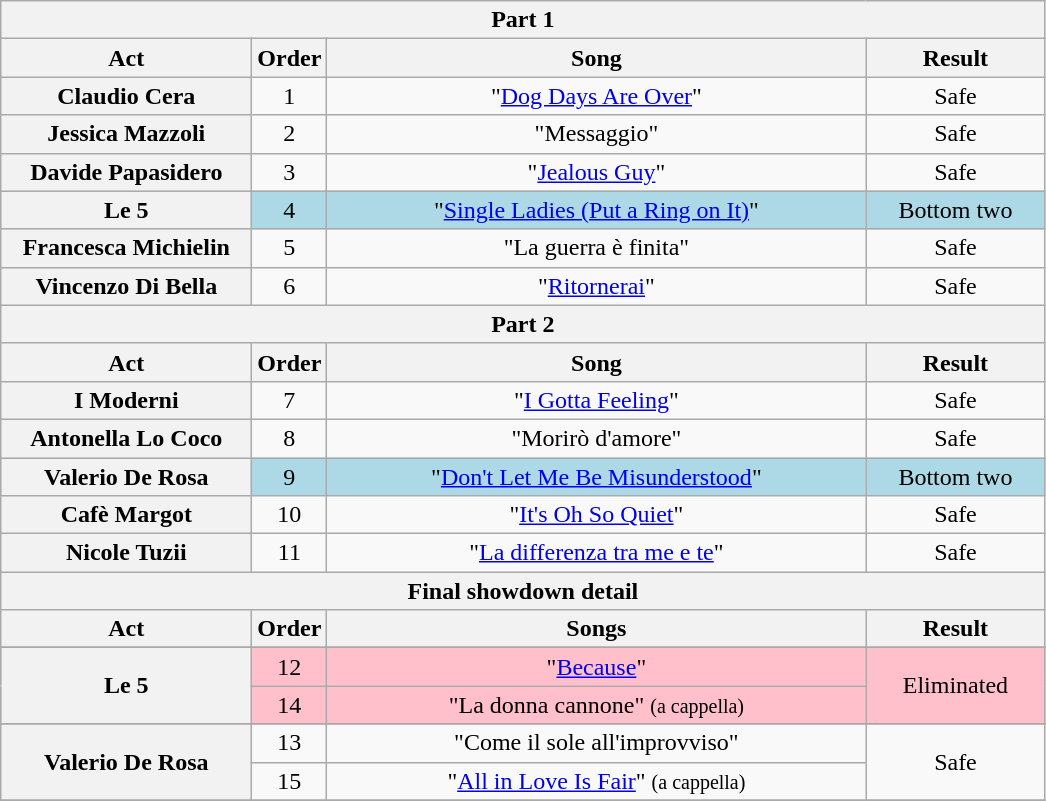<table class="wikitable plainrowheaders" style="text-align:center;">
<tr>
<th colspan="4">Part 1</th>
</tr>
<tr>
<th scope="col" style="width:10em;">Act</th>
<th scope="col">Order</th>
<th scope="col" style="width:22em;">Song</th>
<th scope="col" style="width:7em;">Result</th>
</tr>
<tr>
<th scope="row">Claudio Cera</th>
<td>1</td>
<td>"<a href='#'>Dog Days Are Over</a>"</td>
<td>Safe</td>
</tr>
<tr>
<th scope="row">Jessica Mazzoli</th>
<td>2</td>
<td>"Messaggio"</td>
<td>Safe</td>
</tr>
<tr>
<th scope="row">Davide Papasidero</th>
<td>3</td>
<td>"<a href='#'>Jealous Guy</a>"</td>
<td>Safe</td>
</tr>
<tr style="background:lightblue;">
<th scope="row">Le 5</th>
<td>4</td>
<td>"<a href='#'>Single Ladies (Put a Ring on It)</a>"</td>
<td>Bottom two</td>
</tr>
<tr>
<th scope="row">Francesca Michielin</th>
<td>5</td>
<td>"La guerra è finita"</td>
<td>Safe</td>
</tr>
<tr>
<th scope="row">Vincenzo Di Bella</th>
<td>6</td>
<td>"<a href='#'>Ritornerai</a>"</td>
<td>Safe</td>
</tr>
<tr>
<th colspan="4">Part 2</th>
</tr>
<tr>
<th scope="col" style="width:10em;">Act</th>
<th scope="col">Order</th>
<th scope="col" style="width:20em;">Song</th>
<th scope="col" style="width:7em;">Result</th>
</tr>
<tr>
<th scope="row">I Moderni</th>
<td>7</td>
<td>"<a href='#'>I Gotta Feeling</a>"</td>
<td>Safe</td>
</tr>
<tr>
<th scope="row">Antonella Lo Coco</th>
<td>8</td>
<td>"Morirò d'amore"</td>
<td>Safe</td>
</tr>
<tr style="background:lightblue;">
<th scope="row">Valerio De Rosa</th>
<td>9</td>
<td>"<a href='#'>Don't Let Me Be Misunderstood</a>"</td>
<td>Bottom two</td>
</tr>
<tr>
<th scope="row">Cafè Margot</th>
<td>10</td>
<td>"<a href='#'>It's Oh So Quiet</a>"</td>
<td>Safe</td>
</tr>
<tr>
<th scope="row">Nicole Tuzii</th>
<td>11</td>
<td>"<a href='#'>La differenza tra me e te</a>"</td>
<td>Safe</td>
</tr>
<tr>
<th colspan="4">Final showdown detail</th>
</tr>
<tr>
<th scope="col" style="width:10em;">Act</th>
<th scope="col">Order</th>
<th scope="col" style="width:20em;">Songs</th>
<th scope="col" style="width:7em;">Result</th>
</tr>
<tr>
</tr>
<tr style="background:pink;">
<th scope="row" rowspan="2">Le 5</th>
<td>12</td>
<td>"<a href='#'>Because</a>"</td>
<td rowspan="2">Eliminated</td>
</tr>
<tr style="background:pink;">
<td>14</td>
<td>"La donna cannone" <small>(a cappella)</small></td>
</tr>
<tr>
</tr>
<tr>
<th scope="row" rowspan="2">Valerio De Rosa</th>
<td>13</td>
<td>"Come il sole all'improvviso"</td>
<td rowspan="2">Safe</td>
</tr>
<tr>
<td>15</td>
<td>"<a href='#'>All in Love Is Fair</a>" <small>(a cappella)</small></td>
</tr>
<tr>
</tr>
</table>
